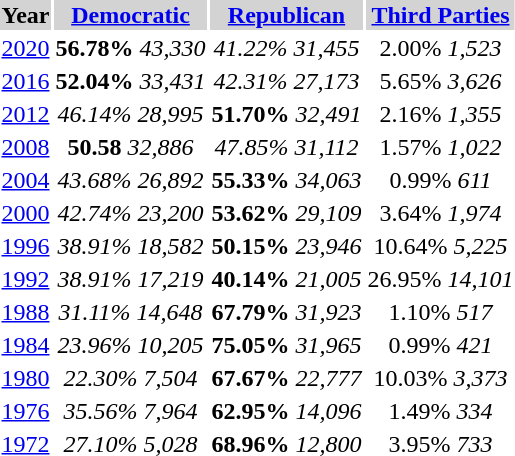<table>
<tr style="background:lightgrey;">
<th>Year</th>
<th><a href='#'>Democratic</a></th>
<th><a href='#'>Republican</a></th>
<th><a href='#'>Third Parties</a></th>
</tr>
<tr>
<td align="center" ><a href='#'>2020</a></td>
<td align="center" ><strong>56.78%</strong> <em>43,330</em></td>
<td align="center" ><em>41.22%</em> <em>31,455</em></td>
<td align="center" >2.00% <em>1,523</em></td>
</tr>
<tr>
<td align="center" ><a href='#'>2016</a></td>
<td align="center" ><strong>52.04%</strong> <em>33,431</em></td>
<td align="center" ><em>42.31%</em> <em>27,173</em></td>
<td align="center" >5.65% <em>3,626</em></td>
</tr>
<tr>
<td align="center" ><a href='#'>2012</a></td>
<td align="center" ><em>46.14%</em> <em>28,995</em></td>
<td align="center" ><strong>51.70%</strong> <em>32,491</em></td>
<td align="center" >2.16% <em>1,355</em></td>
</tr>
<tr>
<td align="center" ><a href='#'>2008</a></td>
<td align="center" ><strong>50.58</strong> <em>32,886</em></td>
<td align="center" ><em>47.85%</em> <em>31,112</em></td>
<td align="center" >1.57% <em>1,022</em></td>
</tr>
<tr>
<td align="center" ><a href='#'>2004</a></td>
<td align="center" ><em>43.68%</em> <em>26,892</em></td>
<td align="center" ><strong>55.33%</strong> <em>34,063</em></td>
<td align="center" >0.99% <em>611</em></td>
</tr>
<tr>
<td align="center" ><a href='#'>2000</a></td>
<td align="center" ><em>42.74%</em> <em>23,200</em></td>
<td align="center" ><strong>53.62%</strong> <em>29,109</em></td>
<td align="center" >3.64% <em>1,974</em></td>
</tr>
<tr>
<td align="center" ><a href='#'>1996</a></td>
<td align="center" ><em>38.91%</em> <em>18,582</em></td>
<td align="center" ><strong>50.15%</strong> <em>23,946</em></td>
<td align="center" >10.64% <em>5,225</em></td>
</tr>
<tr>
<td align="center" ><a href='#'>1992</a></td>
<td align="center" ><em>38.91%</em> <em>17,219</em></td>
<td align="center" ><strong>40.14%</strong> <em>21,005</em></td>
<td align="center" >26.95% <em>14,101</em></td>
</tr>
<tr>
<td align="center" ><a href='#'>1988</a></td>
<td align="center" ><em>31.11%</em> <em>14,648</em></td>
<td align="center" ><strong>67.79%</strong> <em>31,923</em></td>
<td align="center" >1.10% <em>517</em></td>
</tr>
<tr>
<td align="center" ><a href='#'>1984</a></td>
<td align="center" ><em>23.96%</em> <em>10,205</em></td>
<td align="center" ><strong>75.05%</strong> <em>31,965</em></td>
<td align="center" >0.99% <em>421</em></td>
</tr>
<tr>
<td align="center" ><a href='#'>1980</a></td>
<td align="center" ><em>22.30%</em> <em>7,504</em></td>
<td align="center" ><strong>67.67%</strong> <em>22,777</em></td>
<td align="center" >10.03% <em>3,373</em></td>
</tr>
<tr>
<td align="center" ><a href='#'>1976</a></td>
<td align="center" ><em>35.56%</em> <em>7,964</em></td>
<td align="center" ><strong>62.95%</strong> <em>14,096</em></td>
<td align="center" >1.49% <em>334</em></td>
</tr>
<tr>
<td align="center" ><a href='#'>1972</a></td>
<td align="center" ><em>27.10%</em> <em>5,028</em></td>
<td align="center" ><strong>68.96%</strong> <em>12,800</em></td>
<td align="center" >3.95% <em>733</em></td>
</tr>
<tr>
</tr>
</table>
